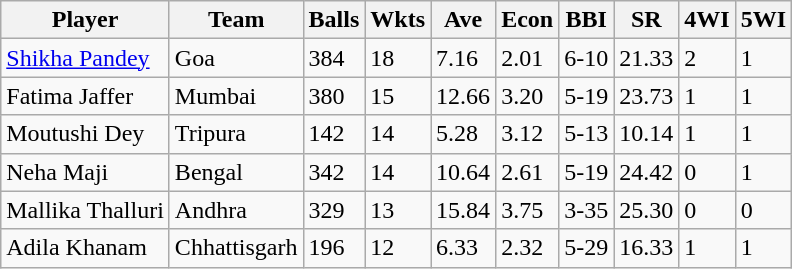<table class="wikitable">
<tr>
<th>Player</th>
<th>Team</th>
<th><abbr>Balls</abbr></th>
<th><abbr>Wkts</abbr></th>
<th><abbr>Ave</abbr></th>
<th><abbr>Econ</abbr></th>
<th><abbr>BBI</abbr></th>
<th><abbr>SR</abbr></th>
<th><abbr>4WI</abbr></th>
<th><abbr>5WI</abbr></th>
</tr>
<tr>
<td><a href='#'>Shikha Pandey</a></td>
<td>Goa</td>
<td>384</td>
<td>18</td>
<td>7.16</td>
<td>2.01</td>
<td>6-10</td>
<td>21.33</td>
<td>2</td>
<td>1</td>
</tr>
<tr>
<td>Fatima Jaffer</td>
<td>Mumbai</td>
<td>380</td>
<td>15</td>
<td>12.66</td>
<td>3.20</td>
<td>5-19</td>
<td>23.73</td>
<td>1</td>
<td>1</td>
</tr>
<tr>
<td>Moutushi Dey</td>
<td>Tripura</td>
<td>142</td>
<td>14</td>
<td>5.28</td>
<td>3.12</td>
<td>5-13</td>
<td>10.14</td>
<td>1</td>
<td>1</td>
</tr>
<tr>
<td>Neha Maji</td>
<td>Bengal</td>
<td>342</td>
<td>14</td>
<td>10.64</td>
<td>2.61</td>
<td>5-19</td>
<td>24.42</td>
<td>0</td>
<td>1</td>
</tr>
<tr>
<td>Mallika Thalluri</td>
<td>Andhra</td>
<td>329</td>
<td>13</td>
<td>15.84</td>
<td>3.75</td>
<td>3-35</td>
<td>25.30</td>
<td>0</td>
<td>0</td>
</tr>
<tr>
<td>Adila Khanam</td>
<td>Chhattisgarh</td>
<td>196</td>
<td>12</td>
<td>6.33</td>
<td>2.32</td>
<td>5-29</td>
<td>16.33</td>
<td>1</td>
<td>1</td>
</tr>
</table>
